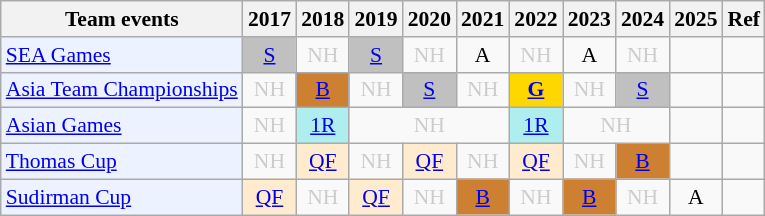<table class="wikitable" style="font-size: 90%; text-align:center">
<tr>
<th>Team events</th>
<th>2017</th>
<th>2018</th>
<th>2019</th>
<th>2020</th>
<th>2021</th>
<th>2022</th>
<th>2023</th>
<th>2024</th>
<th>2025</th>
<th>Ref</th>
</tr>
<tr>
<td bgcolor="#ECF2FF"; align="left"><a href='#'>SEA Games</a></td>
<td bgcolor=silver><a href='#'>S</a></td>
<td style=color:#ccc>NH</td>
<td bgcolor=silver><a href='#'>S</a></td>
<td style=color:#ccc>NH</td>
<td>A</td>
<td style=color:#ccc>NH</td>
<td>A</td>
<td style=color:#ccc>NH</td>
<td></td>
<td></td>
</tr>
<tr>
<td bgcolor="#ECF2FF"; align="left"><a href='#'>Asia Team Championships</a></td>
<td style=color:#ccc>NH</td>
<td bgcolor=CD7F32><a href='#'>B</a></td>
<td style=color:#ccc>NH</td>
<td bgcolor=silver><a href='#'>S</a></td>
<td style=color:#ccc>NH</td>
<td bgcolor=gold><a href='#'><strong>G</strong></a></td>
<td style=color:#ccc>NH</td>
<td bgcolor=silver><a href='#'>S</a></td>
<td></td>
<td></td>
</tr>
<tr>
<td bgcolor="#ECF2FF"; align="left"><a href='#'>Asian Games</a></td>
<td style=color:#ccc>NH</td>
<td bgcolor=AFEEEE><a href='#'>1R</a></td>
<td colspan="3" style=color:#ccc>NH</td>
<td bgcolor=AFEEEE><a href='#'>1R</a></td>
<td colspan="2" style=color:#ccc>NH</td>
<td></td>
<td></td>
</tr>
<tr>
<td bgcolor="#ECF2FF"; align="left"><a href='#'>Thomas Cup</a></td>
<td style=color:#ccc>NH</td>
<td bgcolor=FFEBCD><a href='#'>QF</a></td>
<td style=color:#ccc>NH</td>
<td bgcolor=FFEBCD><a href='#'>QF</a></td>
<td style=color:#ccc>NH</td>
<td bgcolor=FFEBCD><a href='#'>QF</a></td>
<td style=color:#ccc>NH</td>
<td bgcolor=CD7F32><a href='#'>B</a></td>
<td></td>
<td></td>
</tr>
<tr>
<td bgcolor="#ECF2FF"; align="left"><a href='#'>Sudirman Cup</a></td>
<td bgcolor=FFEBCD><a href='#'>QF</a></td>
<td style=color:#ccc>NH</td>
<td bgcolor=FFEBCD><a href='#'>QF</a></td>
<td style=color:#ccc>NH</td>
<td bgcolor=CD7F32><a href='#'>B</a></td>
<td style=color:#ccc>NH</td>
<td bgcolor=CD7F32><a href='#'>B</a></td>
<td style=color:#ccc>NH</td>
<td>A</td>
<td></td>
</tr>
</table>
